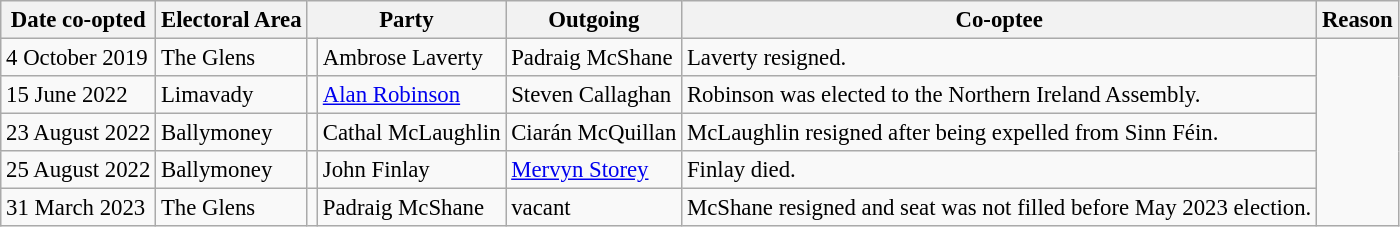<table class="wikitable" style="font-size: 95%; font-size: 95%">
<tr>
<th>Date co-opted</th>
<th>Electoral Area</th>
<th colspan="2">Party</th>
<th>Outgoing</th>
<th>Co-optee</th>
<th>Reason</th>
</tr>
<tr>
<td>4 October 2019</td>
<td>The Glens</td>
<td></td>
<td>Ambrose Laverty</td>
<td>Padraig McShane</td>
<td>Laverty resigned.</td>
</tr>
<tr>
<td>15 June 2022</td>
<td>Limavady</td>
<td></td>
<td><a href='#'>Alan Robinson</a></td>
<td>Steven Callaghan</td>
<td>Robinson was elected to the Northern Ireland Assembly.</td>
</tr>
<tr>
<td>23 August 2022</td>
<td>Ballymoney</td>
<td></td>
<td>Cathal McLaughlin</td>
<td>Ciarán McQuillan</td>
<td>McLaughlin resigned after being expelled from Sinn Féin.</td>
</tr>
<tr>
<td>25 August 2022</td>
<td>Ballymoney</td>
<td></td>
<td>John Finlay</td>
<td><a href='#'>Mervyn Storey</a></td>
<td>Finlay died.</td>
</tr>
<tr>
<td>31 March 2023</td>
<td>The Glens</td>
<td></td>
<td>Padraig McShane</td>
<td>vacant</td>
<td>McShane resigned and seat was not filled before May 2023 election.</td>
</tr>
</table>
